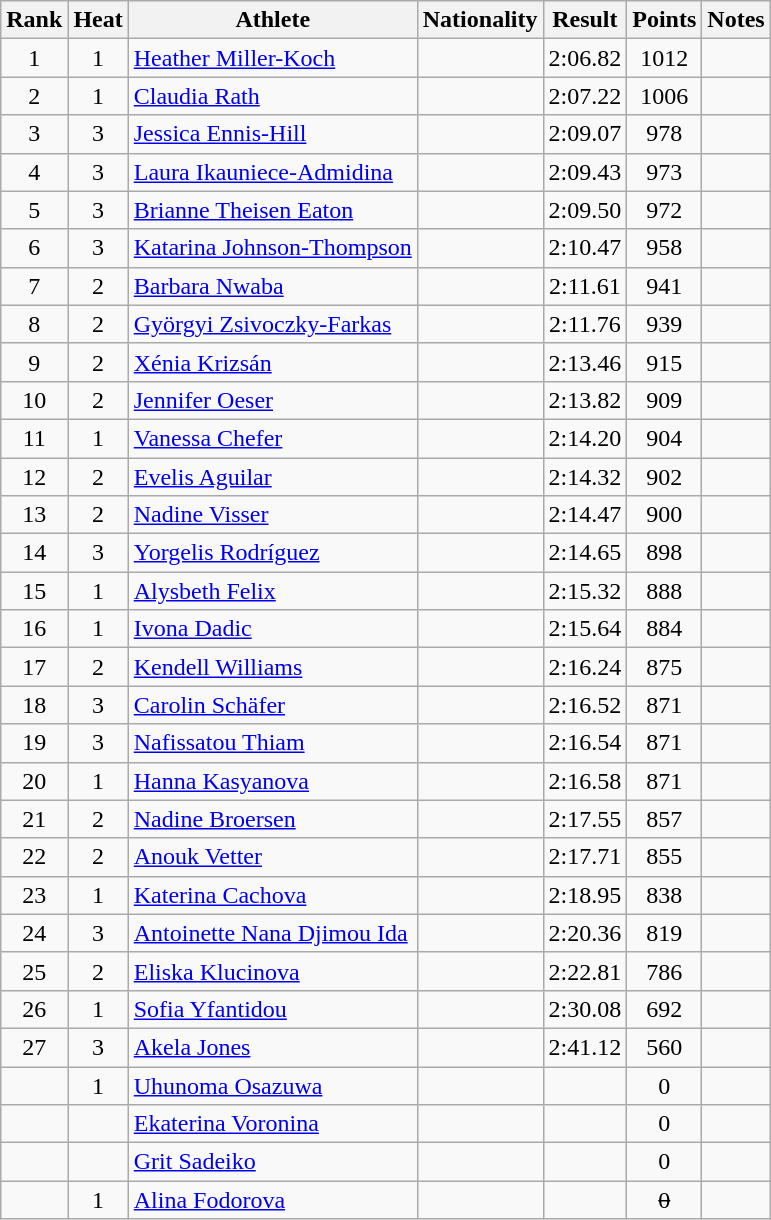<table class="wikitable sortable" style="text-align:center">
<tr>
<th>Rank</th>
<th>Heat</th>
<th>Athlete</th>
<th>Nationality</th>
<th>Result</th>
<th>Points</th>
<th>Notes</th>
</tr>
<tr>
<td>1</td>
<td>1</td>
<td align=left><a href='#'>Heather Miller-Koch</a></td>
<td align=left></td>
<td>2:06.82</td>
<td>1012</td>
<td></td>
</tr>
<tr>
<td>2</td>
<td>1</td>
<td align=left><a href='#'>Claudia Rath</a></td>
<td align=left></td>
<td>2:07.22</td>
<td>1006</td>
<td></td>
</tr>
<tr>
<td>3</td>
<td>3</td>
<td align=left><a href='#'>Jessica Ennis-Hill</a></td>
<td align=left></td>
<td>2:09.07</td>
<td>978</td>
<td></td>
</tr>
<tr>
<td>4</td>
<td>3</td>
<td align=left><a href='#'>Laura Ikauniece-Admidina</a></td>
<td align=left></td>
<td>2:09.43</td>
<td>973</td>
<td></td>
</tr>
<tr>
<td>5</td>
<td>3</td>
<td align=left><a href='#'>Brianne Theisen Eaton</a></td>
<td align=left></td>
<td>2:09.50</td>
<td>972</td>
<td></td>
</tr>
<tr>
<td>6</td>
<td>3</td>
<td align=left><a href='#'>Katarina Johnson-Thompson</a></td>
<td align=left></td>
<td>2:10.47</td>
<td>958</td>
<td></td>
</tr>
<tr>
<td>7</td>
<td>2</td>
<td align=left><a href='#'>Barbara Nwaba</a></td>
<td align=left></td>
<td>2:11.61</td>
<td>941</td>
<td></td>
</tr>
<tr>
<td>8</td>
<td>2</td>
<td align=left><a href='#'>Györgyi Zsivoczky-Farkas</a></td>
<td align=left></td>
<td>2:11.76</td>
<td>939</td>
<td></td>
</tr>
<tr>
<td>9</td>
<td>2</td>
<td align=left><a href='#'>Xénia Krizsán</a></td>
<td align=left></td>
<td>2:13.46</td>
<td>915</td>
<td></td>
</tr>
<tr>
<td>10</td>
<td>2</td>
<td align=left><a href='#'>Jennifer Oeser</a></td>
<td align=left></td>
<td>2:13.82</td>
<td>909</td>
<td></td>
</tr>
<tr>
<td>11</td>
<td>1</td>
<td align=left><a href='#'>Vanessa Chefer</a></td>
<td align=left></td>
<td>2:14.20</td>
<td>904</td>
<td></td>
</tr>
<tr>
<td>12</td>
<td>2</td>
<td align=left><a href='#'>Evelis Aguilar</a></td>
<td align=left></td>
<td>2:14.32</td>
<td>902</td>
<td></td>
</tr>
<tr>
<td>13</td>
<td>2</td>
<td align=left><a href='#'>Nadine Visser</a></td>
<td align=left></td>
<td>2:14.47</td>
<td>900</td>
<td></td>
</tr>
<tr>
<td>14</td>
<td>3</td>
<td align=left><a href='#'>Yorgelis Rodríguez</a></td>
<td align=left></td>
<td>2:14.65</td>
<td>898</td>
<td></td>
</tr>
<tr>
<td>15</td>
<td>1</td>
<td align=left><a href='#'>Alysbeth Felix</a></td>
<td align=left></td>
<td>2:15.32</td>
<td>888</td>
<td></td>
</tr>
<tr>
<td>16</td>
<td>1</td>
<td align=left><a href='#'>Ivona Dadic</a></td>
<td align=left></td>
<td>2:15.64</td>
<td>884</td>
<td></td>
</tr>
<tr>
<td>17</td>
<td>2</td>
<td align=left><a href='#'>Kendell Williams</a></td>
<td align=left></td>
<td>2:16.24</td>
<td>875</td>
<td></td>
</tr>
<tr>
<td>18</td>
<td>3</td>
<td align=left><a href='#'>Carolin Schäfer</a></td>
<td align=left></td>
<td>2:16.52</td>
<td>871</td>
<td></td>
</tr>
<tr>
<td>19</td>
<td>3</td>
<td align=left><a href='#'>Nafissatou Thiam</a></td>
<td align=left></td>
<td>2:16.54</td>
<td>871</td>
<td></td>
</tr>
<tr>
<td>20</td>
<td>1</td>
<td align=left><a href='#'>Hanna Kasyanova</a></td>
<td align=left></td>
<td>2:16.58</td>
<td>871</td>
<td></td>
</tr>
<tr>
<td>21</td>
<td>2</td>
<td align=left><a href='#'>Nadine Broersen</a></td>
<td align=left></td>
<td>2:17.55</td>
<td>857</td>
<td></td>
</tr>
<tr>
<td>22</td>
<td>2</td>
<td align=left><a href='#'>Anouk Vetter</a></td>
<td align=left></td>
<td>2:17.71</td>
<td>855</td>
<td></td>
</tr>
<tr>
<td>23</td>
<td>1</td>
<td align=left><a href='#'>Katerina Cachova</a></td>
<td align=left></td>
<td>2:18.95</td>
<td>838</td>
<td></td>
</tr>
<tr>
<td>24</td>
<td>3</td>
<td align=left><a href='#'>Antoinette Nana Djimou Ida</a></td>
<td align=left></td>
<td>2:20.36</td>
<td>819</td>
<td></td>
</tr>
<tr>
<td>25</td>
<td>2</td>
<td align=left><a href='#'>Eliska Klucinova</a></td>
<td align=left></td>
<td>2:22.81</td>
<td>786</td>
<td></td>
</tr>
<tr>
<td>26</td>
<td>1</td>
<td align=left><a href='#'>Sofia Yfantidou</a></td>
<td align=left></td>
<td>2:30.08</td>
<td>692</td>
<td></td>
</tr>
<tr>
<td>27</td>
<td>3</td>
<td align=left><a href='#'>Akela Jones</a></td>
<td align=left></td>
<td>2:41.12</td>
<td>560</td>
<td></td>
</tr>
<tr>
<td></td>
<td>1</td>
<td align=left><a href='#'>Uhunoma Osazuwa</a></td>
<td align=left></td>
<td></td>
<td>0</td>
<td></td>
</tr>
<tr>
<td></td>
<td></td>
<td align=left><a href='#'>Ekaterina Voronina</a></td>
<td align=left></td>
<td></td>
<td>0</td>
<td></td>
</tr>
<tr>
<td></td>
<td></td>
<td align=left><a href='#'>Grit Sadeiko</a></td>
<td align=left></td>
<td></td>
<td>0</td>
<td></td>
</tr>
<tr>
<td></td>
<td>1</td>
<td align=left><a href='#'>Alina Fodorova</a></td>
<td align=left></td>
<td></td>
<td><s>0</s></td>
<td><s></s></td>
</tr>
</table>
